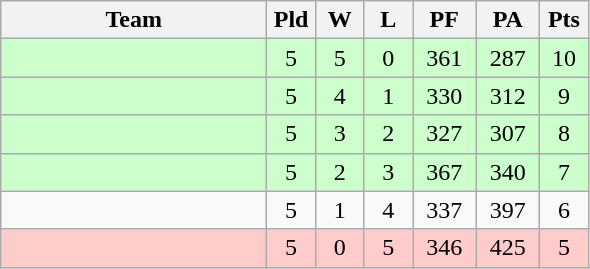<table class="wikitable" style="text-align:center;">
<tr>
<th width=170>Team</th>
<th width=25>Pld</th>
<th width=25>W</th>
<th width=25>L</th>
<th width=35>PF</th>
<th width=35>PA</th>
<th width=25>Pts</th>
</tr>
<tr style="background:#ccffcc">
<td style="text-align:left"></td>
<td>5</td>
<td>5</td>
<td>0</td>
<td>361</td>
<td>287</td>
<td>10</td>
</tr>
<tr style="background:#ccffcc">
<td style="text-align:left"></td>
<td>5</td>
<td>4</td>
<td>1</td>
<td>330</td>
<td>312</td>
<td>9</td>
</tr>
<tr style="background:#ccffcc">
<td style="text-align:left"></td>
<td>5</td>
<td>3</td>
<td>2</td>
<td>327</td>
<td>307</td>
<td>8</td>
</tr>
<tr style="background:#ccffcc">
<td style="text-align:left"></td>
<td>5</td>
<td>2</td>
<td>3</td>
<td>367</td>
<td>340</td>
<td>7</td>
</tr>
<tr style="background:"#ffcccc">
<td style="text-align:left"></td>
<td>5</td>
<td>1</td>
<td>4</td>
<td>337</td>
<td>397</td>
<td>6</td>
</tr>
<tr style="background:#ffcccc">
<td style="text-align:left"></td>
<td>5</td>
<td>0</td>
<td>5</td>
<td>346</td>
<td>425</td>
<td>5</td>
</tr>
</table>
